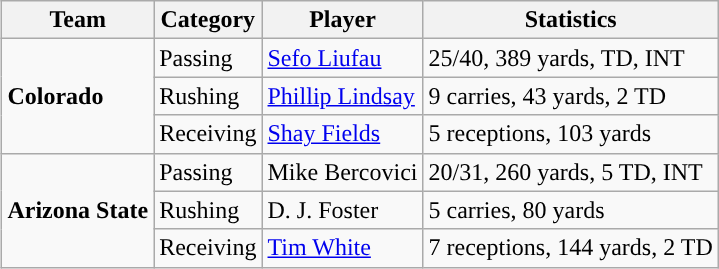<table class="wikitable" style="float: right;">
<tr>
<th>Team</th>
<th>Category</th>
<th>Player</th>
<th>Statistics</th>
</tr>
<tr>
<td rowspan=3><strong>Colorado</strong></td>
<td>Passing</td>
<td><a href='#'>Sefo Liufau</a></td>
<td>25/40, 389 yards, TD, INT</td>
</tr>
<tr>
<td>Rushing</td>
<td><a href='#'>Phillip Lindsay</a></td>
<td>9 carries, 43 yards, 2 TD</td>
</tr>
<tr>
<td>Receiving</td>
<td><a href='#'>Shay Fields</a></td>
<td>5 receptions, 103 yards</td>
</tr>
<tr>
<td rowspan=3><strong>Arizona State</strong></td>
<td>Passing</td>
<td>Mike Bercovici</td>
<td>20/31, 260 yards, 5 TD, INT</td>
</tr>
<tr>
<td>Rushing</td>
<td>D. J. Foster</td>
<td>5 carries, 80 yards</td>
</tr>
<tr>
<td>Receiving</td>
<td><a href='#'>Tim White</a></td>
<td>7 receptions, 144 yards, 2 TD</td>
</tr>
</table>
